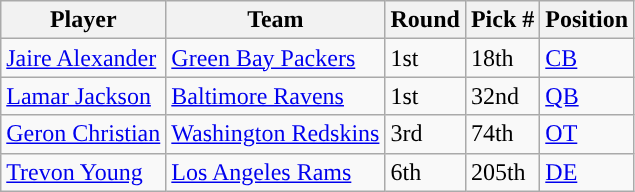<table class="wikitable">
<tr>
<th>Player</th>
<th>Team</th>
<th>Round</th>
<th>Pick #</th>
<th>Position</th>
</tr>
<tr>
<td><a href='#'>Jaire Alexander</a></td>
<td><a href='#'>Green Bay Packers</a></td>
<td>1st</td>
<td>18th</td>
<td><a href='#'>CB</a></td>
</tr>
<tr>
<td><a href='#'>Lamar Jackson</a></td>
<td><a href='#'>Baltimore Ravens</a></td>
<td>1st</td>
<td>32nd</td>
<td><a href='#'>QB</a></td>
</tr>
<tr>
<td><a href='#'>Geron Christian</a></td>
<td><a href='#'>Washington Redskins</a></td>
<td>3rd</td>
<td>74th</td>
<td><a href='#'>OT</a></td>
</tr>
<tr>
<td><a href='#'>Trevon Young</a></td>
<td><a href='#'>Los Angeles Rams</a></td>
<td>6th</td>
<td>205th</td>
<td><a href='#'>DE</a></td>
</tr>
</table>
